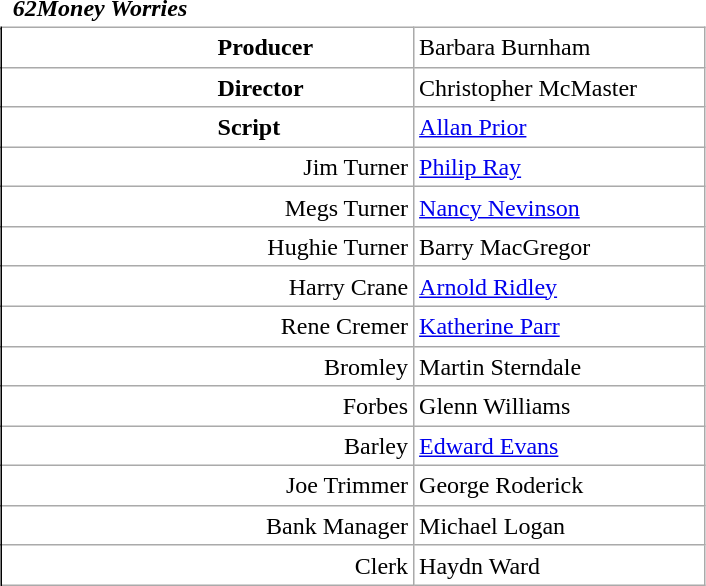<table class="wikitable mw-collapsible mw-collapsed" style="vertical-align:top;margin:auto 2em;line-height:1.2;min-width:33em;display: inline-table;background-color:inherit;border:none;">
<tr>
<td class=unsortable style="border:hidden;line-height:1.67;text-align:center;margin-left:-1em;padding-left:0.5em;min-width:1.0em;"></td>
<td class=unsortable style="border:none;padding-left:0.5em;text-align:left;min-width:16.5em;font-weight:700;font-style:italic;">62Money Worries</td>
<td class=unsortable style="border:none;text-align:right;font-weight:normal;font-family:Courier;font-size:95%;letter-spacing:-1pt;min-width:8.5em;padding-right:0.2em;"></td>
<td class=unsortable style="border:hidden;min-width:3.5em;padding-left:0;"></td>
<td class=unsortable style="border:hidden;min-width:3.5em;font-size:95%;"></td>
</tr>
<tr>
<td rowspan=100 style="border:none thin;border-right-style :solid;"></td>
</tr>
<tr>
<td style="text-align:left;padding-left:9.0em;font-weight:bold;">Producer</td>
<td colspan=2>Barbara Burnham</td>
</tr>
<tr>
<td style="text-align:left;padding-left:9.0em;font-weight:bold;">Director</td>
<td colspan=2>Christopher McMaster</td>
</tr>
<tr>
<td style="text-align:left;padding-left:9.0em;font-weight:bold;">Script</td>
<td colspan=2><a href='#'>Allan Prior</a></td>
</tr>
<tr>
<td style="text-align:right;">Jim Turner</td>
<td colspan=2><a href='#'>Philip Ray</a></td>
</tr>
<tr>
<td style="text-align:right;">Megs Turner</td>
<td colspan=2><a href='#'>Nancy Nevinson</a></td>
</tr>
<tr>
<td style="text-align:right;">Hughie Turner</td>
<td colspan=2>Barry MacGregor</td>
</tr>
<tr>
<td style="text-align:right;">Harry Crane</td>
<td colspan=2><a href='#'>Arnold Ridley</a></td>
</tr>
<tr>
<td style="text-align:right;">Rene Cremer</td>
<td colspan=2><a href='#'>Katherine Parr</a></td>
</tr>
<tr>
<td style="text-align:right;">Bromley</td>
<td colspan=2>Martin Sterndale</td>
</tr>
<tr>
<td style="text-align:right;">Forbes</td>
<td colspan=2>Glenn Williams</td>
</tr>
<tr>
<td style="text-align:right;">Barley</td>
<td colspan=2><a href='#'>Edward Evans</a></td>
</tr>
<tr>
<td style="text-align:right;">Joe Trimmer</td>
<td colspan=2>George Roderick</td>
</tr>
<tr>
<td style="text-align:right;">Bank Manager</td>
<td colspan=2>Michael Logan</td>
</tr>
<tr>
<td style="text-align:right;">Clerk</td>
<td colspan=2>Haydn Ward</td>
</tr>
</table>
